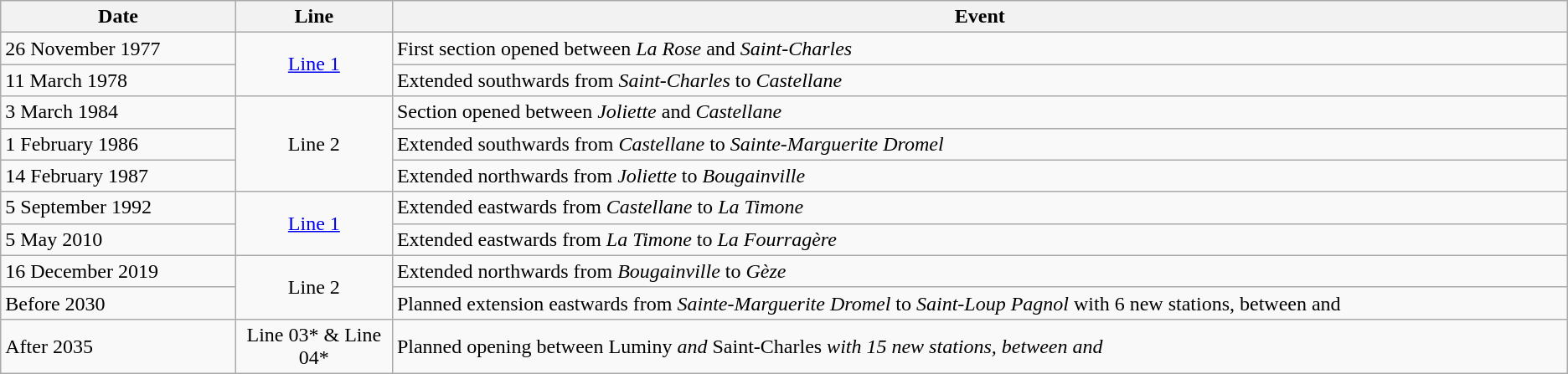<table class="wikitable">
<tr>
<th width="15%">Date</th>
<th width="10%">Line</th>
<th width="75%">Event</th>
</tr>
<tr>
<td>26 November 1977</td>
<td align=center rowspan=2><a href='#'>Line 1</a></td>
<td>First section opened between <em>La Rose</em> and <em>Saint-Charles</em></td>
</tr>
<tr>
<td>11 March 1978</td>
<td>Extended southwards from <em>Saint-Charles</em> to <em>Castellane</em></td>
</tr>
<tr>
<td>3 March 1984</td>
<td align=center rowspan=3>Line 2</td>
<td>Section opened between <em>Joliette</em> and <em>Castellane</em></td>
</tr>
<tr>
<td>1 February 1986</td>
<td>Extended southwards from <em>Castellane</em> to <em>Sainte-Marguerite Dromel</em></td>
</tr>
<tr>
<td>14 February 1987</td>
<td>Extended northwards from <em>Joliette</em> to <em>Bougainville</em></td>
</tr>
<tr>
<td>5 September 1992</td>
<td align=center rowspan=2><a href='#'>Line 1</a></td>
<td>Extended eastwards from <em>Castellane</em> to <em>La Timone</em></td>
</tr>
<tr>
<td>5 May 2010</td>
<td>Extended eastwards from <em>La Timone</em> to <em>La Fourragère</em></td>
</tr>
<tr>
<td>16 December 2019</td>
<td align=center rowspan=2>Line 2</td>
<td>Extended northwards from <em>Bougainville</em> to <em>Gèze</em></td>
</tr>
<tr>
<td>Before 2030</td>
<td>Planned extension eastwards from <em>Sainte-Marguerite Dromel</em> to <em>Saint-Loup Pagnol</em> with 6 new stations, between  and <em></td>
</tr>
<tr>
<td>After 2035</td>
<td align=center>Line 03* & Line 04*</td>
<td>Planned opening between </em>Luminy<em> and </em>Saint-Charles<em> with 15 new stations, between  and </td>
</tr>
</table>
